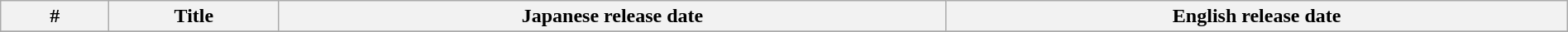<table class="wikitable" style="width:100%; margin:auto; background:#FFF;">
<tr>
<th style="width:80px;">#</th>
<th>Title</th>
<th>Japanese release date</th>
<th>English release date</th>
</tr>
<tr>
</tr>
</table>
